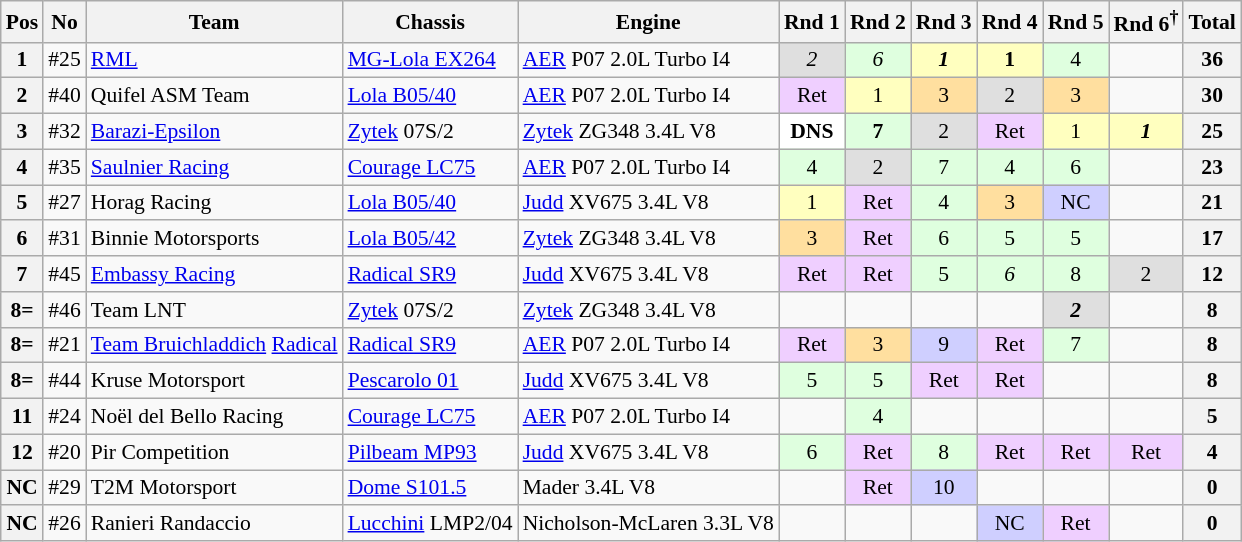<table class="wikitable" style="font-size: 90%;">
<tr>
<th>Pos</th>
<th>No</th>
<th>Team</th>
<th>Chassis</th>
<th>Engine</th>
<th>Rnd 1</th>
<th>Rnd 2</th>
<th>Rnd 3</th>
<th>Rnd 4</th>
<th>Rnd 5</th>
<th>Rnd 6<sup>†</sup></th>
<th>Total</th>
</tr>
<tr>
<th>1</th>
<td>#25</td>
<td> <a href='#'>RML</a></td>
<td><a href='#'>MG-Lola EX264</a></td>
<td><a href='#'>AER</a> P07 2.0L Turbo I4</td>
<td align="center" style="background:#DFDFDF;"><em>2</em></td>
<td align="center" style="background:#DFFFDF;"><em>6</em></td>
<td align="center" style="background:#FFFFBF;"><strong><em>1</em></strong></td>
<td align="center" style="background:#FFFFBF;"><strong>1</strong></td>
<td align="center" style="background:#DFFFDF;">4</td>
<td></td>
<th align="center">36</th>
</tr>
<tr>
<th>2</th>
<td>#40</td>
<td> Quifel ASM Team</td>
<td><a href='#'>Lola B05/40</a></td>
<td><a href='#'>AER</a> P07 2.0L Turbo I4</td>
<td align="center" style="background:#EFCFFF;">Ret</td>
<td align="center" style="background:#FFFFBF;">1</td>
<td align="center" style="background:#FFDF9F;">3</td>
<td align="center" style="background:#DFDFDF;">2</td>
<td align="center" style="background:#FFDF9F;">3</td>
<td></td>
<th align="center">30</th>
</tr>
<tr>
<th>3</th>
<td>#32</td>
<td> <a href='#'>Barazi-Epsilon</a></td>
<td><a href='#'>Zytek</a> 07S/2</td>
<td><a href='#'>Zytek</a> ZG348 3.4L V8</td>
<td align="center" style="background:#FFFFFF;"><strong>DNS</strong></td>
<td align="center" style="background:#DFFFDF;"><strong>7</strong></td>
<td align="center" style="background:#DFDFDF;">2</td>
<td align="center" style="background:#EFCFFF;">Ret</td>
<td align="center" style="background:#FFFFBF;">1</td>
<td align="center" style="background:#FFFFBF;"><strong><em>1</em></strong></td>
<th align="center">25</th>
</tr>
<tr>
<th>4</th>
<td>#35</td>
<td> <a href='#'>Saulnier Racing</a></td>
<td><a href='#'>Courage LC75</a></td>
<td><a href='#'>AER</a> P07 2.0L Turbo I4</td>
<td align="center" style="background:#DFFFDF;">4</td>
<td align="center" style="background:#DFDFDF;">2</td>
<td align="center" style="background:#DFFFDF;">7</td>
<td align="center" style="background:#DFFFDF;">4</td>
<td align="center" style="background:#DFFFDF;">6</td>
<td></td>
<th align="center">23</th>
</tr>
<tr>
<th>5</th>
<td>#27</td>
<td> Horag Racing</td>
<td><a href='#'>Lola B05/40</a></td>
<td><a href='#'>Judd</a> XV675 3.4L V8</td>
<td align="center" style="background:#FFFFBF;">1</td>
<td align="center" style="background:#EFCFFF;">Ret</td>
<td align="center" style="background:#DFFFDF;">4</td>
<td align="center" style="background:#FFDF9F;">3</td>
<td align="center" style="background:#CFCFFF;">NC</td>
<td></td>
<th align="center">21</th>
</tr>
<tr>
<th>6</th>
<td>#31</td>
<td> Binnie Motorsports</td>
<td><a href='#'>Lola B05/42</a></td>
<td><a href='#'>Zytek</a> ZG348 3.4L V8</td>
<td align="center" style="background:#FFDF9F;">3</td>
<td align="center" style="background:#EFCFFF;">Ret</td>
<td align="center" style="background:#DFFFDF;">6</td>
<td align="center" style="background:#DFFFDF;">5</td>
<td align="center" style="background:#DFFFDF;">5</td>
<td></td>
<th align="center">17</th>
</tr>
<tr>
<th>7</th>
<td>#45</td>
<td> <a href='#'>Embassy Racing</a></td>
<td><a href='#'>Radical SR9</a></td>
<td><a href='#'>Judd</a> XV675 3.4L V8</td>
<td align="center" style="background:#EFCFFF;">Ret</td>
<td align="center" style="background:#EFCFFF;">Ret</td>
<td align="center" style="background:#DFFFDF;">5</td>
<td align="center" style="background:#DFFFDF;"><em>6</em></td>
<td align="center" style="background:#DFFFDF;">8</td>
<td align="center" style="background:#DFDFDF;">2</td>
<th align="center">12</th>
</tr>
<tr>
<th>8=</th>
<td>#46</td>
<td> Team LNT</td>
<td><a href='#'>Zytek</a> 07S/2</td>
<td><a href='#'>Zytek</a> ZG348 3.4L V8</td>
<td></td>
<td></td>
<td></td>
<td></td>
<td align="center" style="background:#DFDFDF;"><strong><em>2</em></strong></td>
<td></td>
<th align="center">8</th>
</tr>
<tr>
<th>8=</th>
<td>#21</td>
<td> <a href='#'>Team Bruichladdich</a> <a href='#'>Radical</a></td>
<td><a href='#'>Radical SR9</a></td>
<td><a href='#'>AER</a> P07 2.0L Turbo I4</td>
<td align="center" style="background:#EFCFFF;">Ret</td>
<td align="center" style="background:#FFDF9F;">3</td>
<td align="center" style="background:#CFCFFF;">9</td>
<td align="center" style="background:#EFCFFF;">Ret</td>
<td align="center" style="background:#DFFFDF;">7</td>
<td></td>
<th align="center">8</th>
</tr>
<tr>
<th>8=</th>
<td>#44</td>
<td> Kruse Motorsport</td>
<td><a href='#'>Pescarolo 01</a></td>
<td><a href='#'>Judd</a> XV675 3.4L V8</td>
<td align="center" style="background:#DFFFDF;">5</td>
<td align="center" style="background:#DFFFDF;">5</td>
<td align="center" style="background:#EFCFFF;">Ret</td>
<td align="center" style="background:#EFCFFF;">Ret</td>
<td></td>
<td></td>
<th align="center">8</th>
</tr>
<tr>
<th>11</th>
<td>#24</td>
<td> Noël del Bello Racing</td>
<td><a href='#'>Courage LC75</a></td>
<td><a href='#'>AER</a> P07 2.0L Turbo I4</td>
<td></td>
<td align="center" style="background:#DFFFDF;">4</td>
<td></td>
<td></td>
<td></td>
<td></td>
<th align="center">5</th>
</tr>
<tr>
<th>12</th>
<td>#20</td>
<td> Pir Competition</td>
<td><a href='#'>Pilbeam MP93</a></td>
<td><a href='#'>Judd</a> XV675 3.4L V8</td>
<td align="center" style="background:#DFFFDF;">6</td>
<td align="center" style="background:#EFCFFF;">Ret</td>
<td align="center" style="background:#DFFFDF;">8</td>
<td align="center" style="background:#EFCFFF;">Ret</td>
<td align="center" style="background:#EFCFFF;">Ret</td>
<td align="center" style="background:#EFCFFF;">Ret</td>
<th align="center">4</th>
</tr>
<tr>
<th>NC</th>
<td>#29</td>
<td> T2M Motorsport</td>
<td><a href='#'>Dome S101.5</a></td>
<td>Mader 3.4L V8</td>
<td></td>
<td align="center" style="background:#EFCFFF;">Ret</td>
<td align="center" style="background:#CFCFFF;">10</td>
<td></td>
<td></td>
<td></td>
<th>0</th>
</tr>
<tr>
<th>NC</th>
<td>#26</td>
<td> Ranieri Randaccio</td>
<td><a href='#'>Lucchini</a> LMP2/04</td>
<td>Nicholson-McLaren 3.3L V8</td>
<td></td>
<td></td>
<td></td>
<td align="center" style="background:#CFCFFF;">NC</td>
<td align="center" style="background:#EFCFFF;">Ret</td>
<td></td>
<th>0</th>
</tr>
</table>
